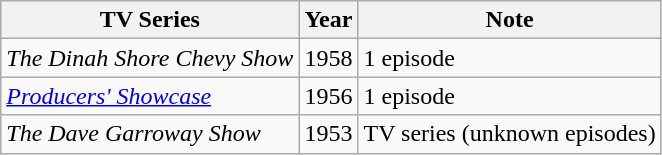<table class=wikitable>
<tr>
<th>TV Series</th>
<th>Year</th>
<th>Note</th>
</tr>
<tr>
<td><em>The Dinah Shore Chevy Show</em></td>
<td>1958</td>
<td>1 episode</td>
</tr>
<tr>
<td><em><a href='#'>Producers' Showcase</a></em></td>
<td>1956</td>
<td>1 episode</td>
</tr>
<tr>
<td><em>The Dave Garroway Show</em></td>
<td>1953</td>
<td>TV series (unknown episodes)</td>
</tr>
</table>
